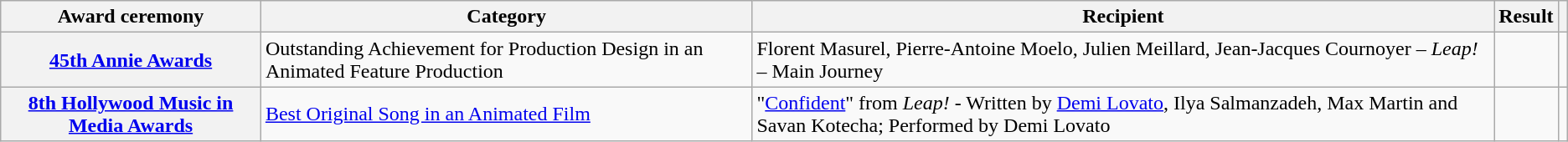<table class="wikitable plainrowheaders sortable">
<tr>
<th scope="col">Award ceremony</th>
<th scope="col">Category</th>
<th scope="col">Recipient</th>
<th scope="col">Result</th>
<th scope="col" class="unsortable"></th>
</tr>
<tr>
<th scope="row"><a href='#'>45th Annie Awards</a></th>
<td>Outstanding Achievement for Production Design in an Animated Feature Production</td>
<td>Florent Masurel, Pierre-Antoine Moelo, Julien Meillard, Jean-Jacques Cournoyer – <em>Leap!</em> – Main Journey</td>
<td></td>
<td align="center"></td>
</tr>
<tr>
<th scope="row"><a href='#'>8th Hollywood Music in Media Awards</a></th>
<td><a href='#'>Best Original Song in an Animated Film</a></td>
<td>"<a href='#'>Confident</a>" from <em>Leap!</em> - Written by <a href='#'>Demi Lovato</a>, Ilya Salmanzadeh, Max Martin and Savan Kotecha; Performed by Demi Lovato</td>
<td></td>
<td align="center"></td>
</tr>
</table>
